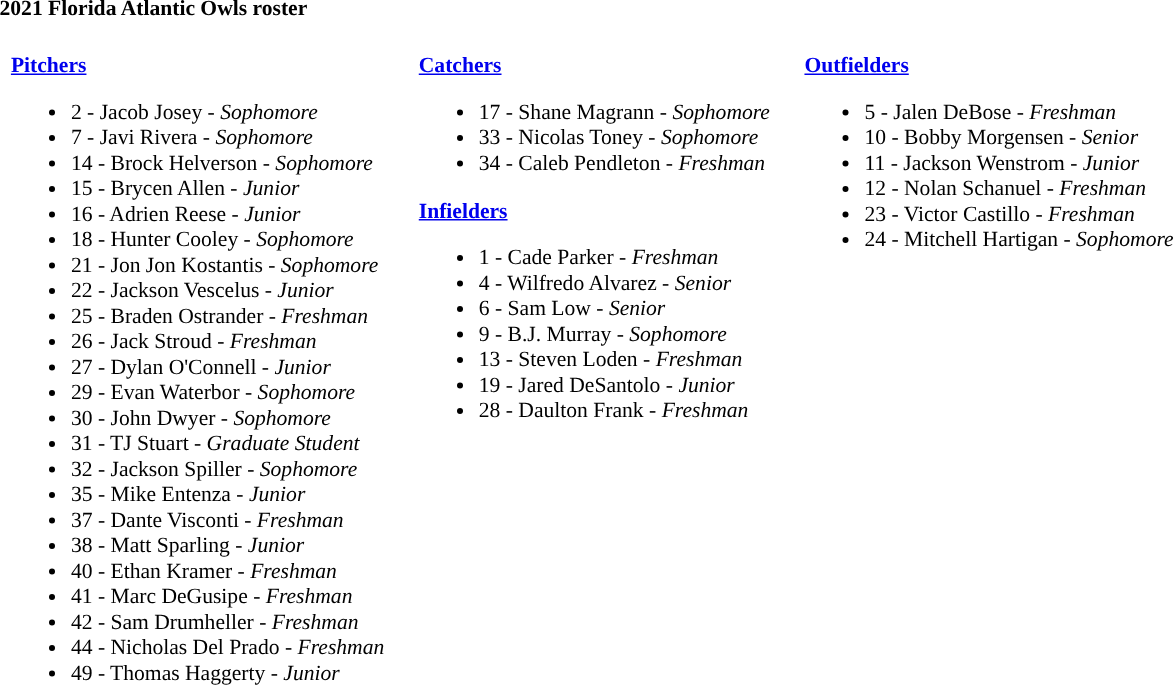<table class="toccolours" style="text-align: left; font-size:90%;">
<tr>
<th colspan=9>2021 Florida Atlantic Owls roster</th>
</tr>
<tr>
<td width="03"> </td>
<td valign="top"><br><strong><a href='#'>Pitchers</a></strong><ul><li>2 - Jacob Josey - <em>Sophomore</em></li><li>7 - Javi Rivera - <em>Sophomore</em></li><li>14 - Brock Helverson - <em> Sophomore</em></li><li>15 - Brycen Allen - <em> Junior</em></li><li>16 - Adrien Reese - <em>Junior</em></li><li>18 - Hunter Cooley - <em>Sophomore</em></li><li>21 - Jon Jon Kostantis - <em>Sophomore</em></li><li>22 - Jackson Vescelus - <em> Junior</em></li><li>25 - Braden Ostrander - <em>Freshman</em></li><li>26 - Jack Stroud - <em>Freshman</em></li><li>27 - Dylan O'Connell - <em> Junior</em></li><li>29 - Evan Waterbor - <em>Sophomore</em></li><li>30 - John Dwyer - <em>Sophomore</em></li><li>31 - TJ Stuart - <em>Graduate Student</em></li><li>32 - Jackson Spiller - <em>Sophomore</em></li><li>35 - Mike Entenza - <em>Junior</em></li><li>37 - Dante Visconti - <em>Freshman</em></li><li>38 - Matt Sparling - <em> Junior</em></li><li>40 - Ethan Kramer - <em>Freshman</em></li><li>41 - Marc DeGusipe - <em>Freshman</em></li><li>42 - Sam Drumheller - <em>Freshman</em></li><li>44 - Nicholas Del Prado - <em>Freshman</em></li><li>49 - Thomas Haggerty -<em> Junior</em></li></ul></td>
<td width="15"> </td>
<td valign="top"><br><strong><a href='#'>Catchers</a></strong><ul><li>17 - Shane Magrann - <em>Sophomore</em></li><li>33 - Nicolas Toney - <em>Sophomore</em></li><li>34 - Caleb Pendleton - <em>Freshman</em></li></ul><strong><a href='#'>Infielders</a></strong><ul><li>1 - Cade Parker - <em>Freshman</em></li><li>4 - Wilfredo Alvarez - <em>Senior</em></li><li>6 - Sam Low - <em>Senior</em></li><li>9 - B.J. Murray - <em>Sophomore</em></li><li>13 - Steven Loden - <em>Freshman</em></li><li>19 - Jared DeSantolo - <em>Junior</em></li><li>28 - Daulton Frank - <em>Freshman</em></li></ul></td>
<td width="15"> </td>
<td valign="top"><br><strong><a href='#'>Outfielders</a></strong><ul><li>5 - Jalen DeBose - <em>Freshman</em></li><li>10 - Bobby Morgensen - <em>Senior</em></li><li>11 - Jackson Wenstrom - <em>Junior</em></li><li>12 - Nolan Schanuel - <em> Freshman</em></li><li>23 - Victor Castillo - <em>Freshman</em></li><li>24 - Mitchell Hartigan - <em>Sophomore</em></li></ul></td>
</tr>
</table>
